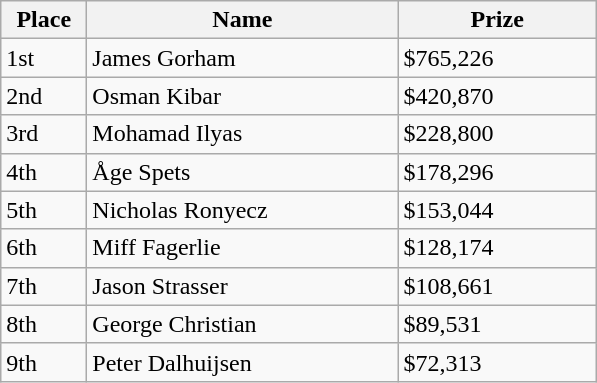<table class="wikitable">
<tr>
<th width="50">Place</th>
<th width="200">Name</th>
<th width="125">Prize</th>
</tr>
<tr>
<td>1st</td>
<td>James Gorham</td>
<td>$765,226</td>
</tr>
<tr>
<td>2nd</td>
<td>Osman Kibar</td>
<td>$420,870</td>
</tr>
<tr>
<td>3rd</td>
<td>Mohamad Ilyas</td>
<td>$228,800</td>
</tr>
<tr>
<td>4th</td>
<td>Åge Spets</td>
<td>$178,296</td>
</tr>
<tr>
<td>5th</td>
<td>Nicholas Ronyecz</td>
<td>$153,044</td>
</tr>
<tr>
<td>6th</td>
<td>Miff Fagerlie</td>
<td>$128,174</td>
</tr>
<tr>
<td>7th</td>
<td>Jason Strasser</td>
<td>$108,661</td>
</tr>
<tr>
<td>8th</td>
<td>George Christian</td>
<td>$89,531</td>
</tr>
<tr>
<td>9th</td>
<td>Peter Dalhuijsen</td>
<td>$72,313</td>
</tr>
</table>
